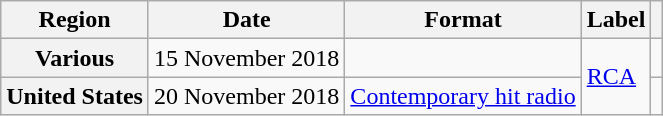<table class="wikitable plainrowheaders">
<tr>
<th scope="col">Region</th>
<th scope="col">Date</th>
<th scope="col">Format</th>
<th scope="col">Label</th>
<th scope="col"></th>
</tr>
<tr>
<th scope="row">Various</th>
<td>15 November 2018</td>
<td></td>
<td rowspan="2"><a href='#'>RCA</a></td>
<td></td>
</tr>
<tr>
<th scope="row">United States</th>
<td>20 November 2018</td>
<td><a href='#'>Contemporary hit radio</a></td>
<td></td>
</tr>
</table>
